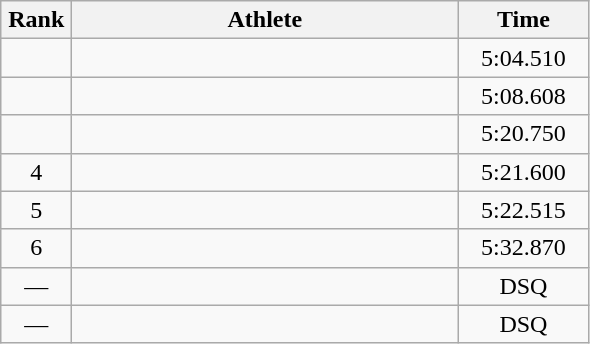<table class=wikitable style="text-align:center">
<tr>
<th width=40>Rank</th>
<th width=250>Athlete</th>
<th width=80>Time</th>
</tr>
<tr>
<td></td>
<td align=left></td>
<td>5:04.510</td>
</tr>
<tr>
<td></td>
<td align=left></td>
<td>5:08.608</td>
</tr>
<tr>
<td></td>
<td align=left></td>
<td>5:20.750</td>
</tr>
<tr>
<td>4</td>
<td align=left></td>
<td>5:21.600</td>
</tr>
<tr>
<td>5</td>
<td align=left></td>
<td>5:22.515</td>
</tr>
<tr>
<td>6</td>
<td align=left></td>
<td>5:32.870</td>
</tr>
<tr>
<td>—</td>
<td align=left></td>
<td>DSQ</td>
</tr>
<tr>
<td>—</td>
<td align=left></td>
<td>DSQ</td>
</tr>
</table>
